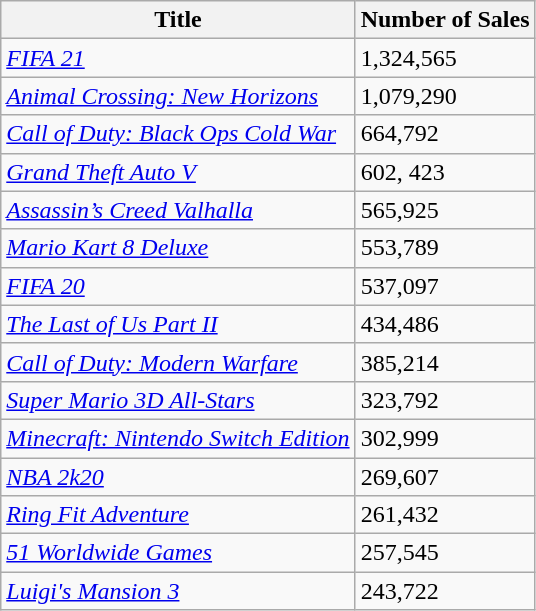<table class="wikitable">
<tr>
<th>Title</th>
<th>Number of Sales</th>
</tr>
<tr>
<td><em><a href='#'>FIFA 21</a></em></td>
<td>1,324,565</td>
</tr>
<tr>
<td><em><a href='#'>Animal Crossing: New Horizons</a></em></td>
<td>1,079,290</td>
</tr>
<tr>
<td><em><a href='#'>Call of Duty: Black Ops Cold War</a></em></td>
<td>664,792</td>
</tr>
<tr>
<td><em><a href='#'>Grand Theft Auto V</a></em></td>
<td>602, 423</td>
</tr>
<tr>
<td><em><a href='#'>Assassin’s Creed Valhalla</a></em></td>
<td>565,925</td>
</tr>
<tr>
<td><em><a href='#'>Mario Kart 8 Deluxe</a></em></td>
<td>553,789</td>
</tr>
<tr>
<td><em><a href='#'>FIFA 20</a></em></td>
<td>537,097</td>
</tr>
<tr>
<td><em><a href='#'>The Last of Us Part II</a></em></td>
<td>434,486</td>
</tr>
<tr>
<td><em><a href='#'>Call of Duty: Modern Warfare</a></em></td>
<td>385,214</td>
</tr>
<tr>
<td><em><a href='#'>Super Mario 3D All-Stars</a></em></td>
<td>323,792</td>
</tr>
<tr>
<td><em><a href='#'>Minecraft: Nintendo Switch Edition</a></em></td>
<td>302,999</td>
</tr>
<tr>
<td><em><a href='#'>NBA 2k20</a></em></td>
<td>269,607</td>
</tr>
<tr>
<td><em><a href='#'>Ring Fit Adventure</a></em></td>
<td>261,432</td>
</tr>
<tr>
<td><em><a href='#'>51 Worldwide Games</a></em></td>
<td>257,545</td>
</tr>
<tr>
<td><em><a href='#'>Luigi's Mansion 3</a></em></td>
<td>243,722</td>
</tr>
</table>
